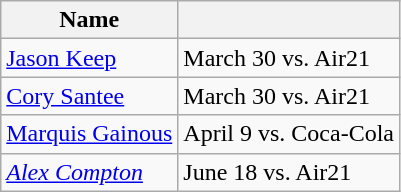<table class="wikitable">
<tr>
<th>Name</th>
<th></th>
</tr>
<tr>
<td> <a href='#'>Jason Keep</a></td>
<td>March 30 vs. Air21</td>
</tr>
<tr>
<td> <a href='#'>Cory Santee</a></td>
<td>March 30 vs. Air21</td>
</tr>
<tr>
<td> <a href='#'>Marquis Gainous</a></td>
<td>April 9 vs. Coca-Cola</td>
</tr>
<tr>
<td> <em><a href='#'>Alex Compton</a></em></td>
<td>June 18 vs. Air21</td>
</tr>
</table>
